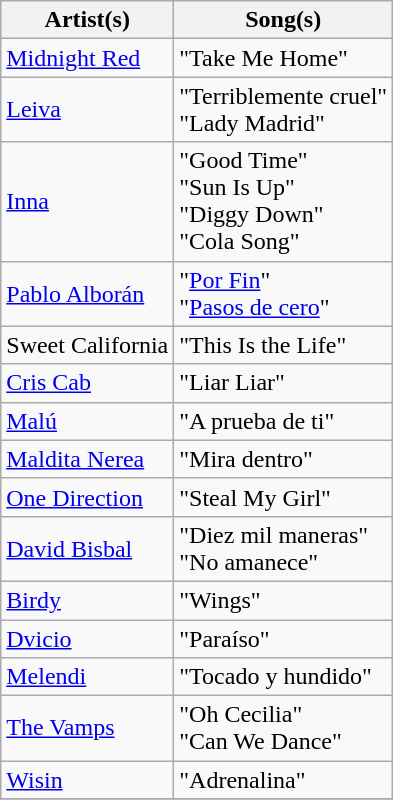<table class="wikitable">
<tr>
<th>Artist(s)</th>
<th>Song(s)</th>
</tr>
<tr>
<td><a href='#'>Midnight Red</a></td>
<td>"Take Me Home"</td>
</tr>
<tr>
<td><a href='#'>Leiva</a></td>
<td>"Terriblemente cruel"<br>"Lady Madrid"</td>
</tr>
<tr>
<td><a href='#'>Inna</a></td>
<td>"Good Time"<br>"Sun Is Up"<br>"Diggy Down"<br>"Cola Song"</td>
</tr>
<tr>
<td><a href='#'>Pablo Alborán</a></td>
<td>"<a href='#'>Por Fin</a>"<br>"<a href='#'>Pasos de cero</a>"</td>
</tr>
<tr>
<td>Sweet California</td>
<td>"This Is the Life"</td>
</tr>
<tr>
<td><a href='#'>Cris Cab</a></td>
<td>"Liar Liar"</td>
</tr>
<tr>
<td><a href='#'>Malú</a></td>
<td>"A prueba de ti"</td>
</tr>
<tr>
<td><a href='#'>Maldita Nerea</a></td>
<td>"Mira dentro"</td>
</tr>
<tr>
<td><a href='#'>One Direction</a></td>
<td>"Steal My Girl"</td>
</tr>
<tr>
<td><a href='#'>David Bisbal</a></td>
<td>"Diez mil maneras"<br>"No amanece"</td>
</tr>
<tr>
<td><a href='#'>Birdy</a></td>
<td>"Wings"</td>
</tr>
<tr>
<td><a href='#'>Dvicio</a></td>
<td>"Paraíso"</td>
</tr>
<tr>
<td><a href='#'>Melendi</a></td>
<td>"Tocado y hundido"</td>
</tr>
<tr>
<td><a href='#'>The Vamps</a></td>
<td>"Oh Cecilia"<br>"Can We Dance"</td>
</tr>
<tr>
<td><a href='#'>Wisin</a></td>
<td>"Adrenalina"</td>
</tr>
<tr>
</tr>
</table>
